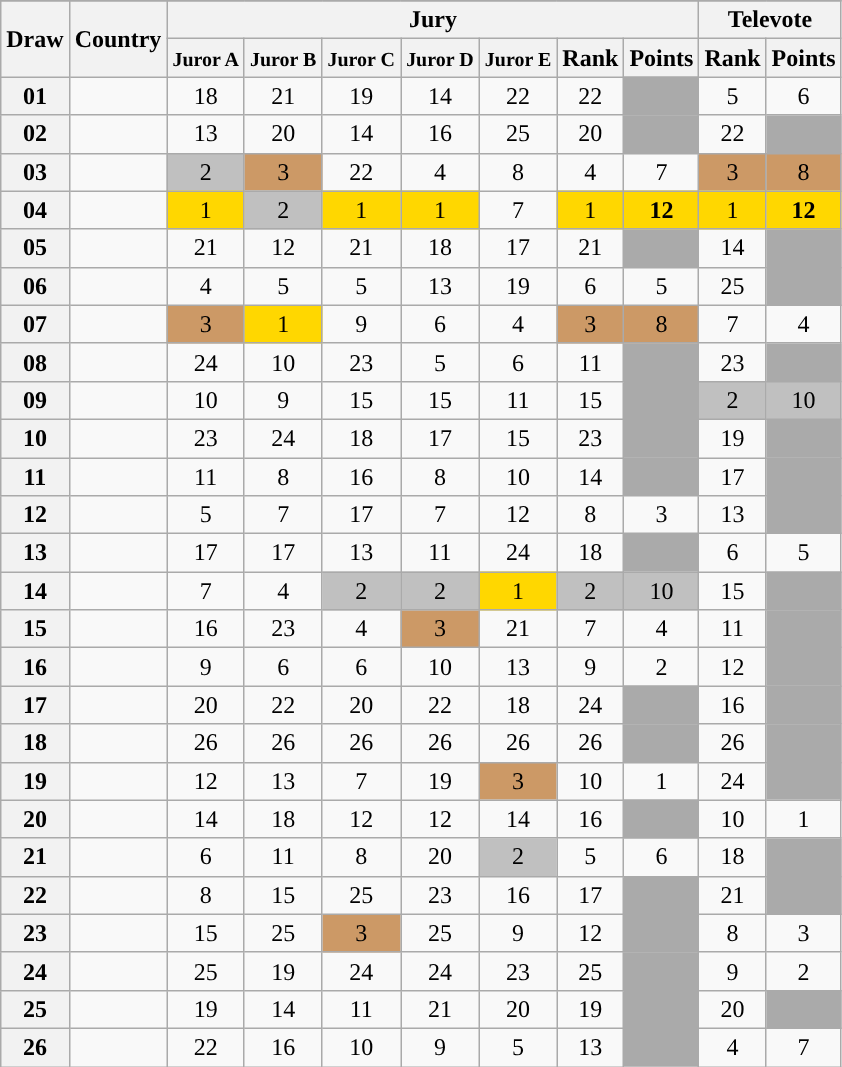<table class="sortable wikitable collapsible plainrowheaders" style="text-align:center;">
<tr>
</tr>
<tr>
<th scope="col" rowspan="2">Draw</th>
<th scope="col" rowspan="2">Country</th>
<th scope="col" colspan="7">Jury</th>
<th scope="col" colspan="2">Televote</th>
</tr>
<tr>
<th scope="col"><small>Juror A</small></th>
<th scope="col"><small>Juror B</small></th>
<th scope="col"><small>Juror C</small></th>
<th scope="col"><small>Juror D</small></th>
<th scope="col"><small>Juror E</small></th>
<th scope="col">Rank</th>
<th scope="col" class="unsortable">Points</th>
<th scope="col">Rank</th>
<th scope="col" class="unsortable">Points</th>
</tr>
<tr>
<th scope="row" style="text-align:center;">01</th>
<td style="text-align:left;"></td>
<td>18</td>
<td>21</td>
<td>19</td>
<td>14</td>
<td>22</td>
<td>22</td>
<td style="background:#AAAAAA;"></td>
<td>5</td>
<td>6</td>
</tr>
<tr>
<th scope="row" style="text-align:center;">02</th>
<td style="text-align:left;"></td>
<td>13</td>
<td>20</td>
<td>14</td>
<td>16</td>
<td>25</td>
<td>20</td>
<td style="background:#AAAAAA;"></td>
<td>22</td>
<td style="background:#AAAAAA;"></td>
</tr>
<tr>
<th scope="row" style="text-align:center;">03</th>
<td style="text-align:left;"></td>
<td style="background:silver;">2</td>
<td style="background:#CC9966;">3</td>
<td>22</td>
<td>4</td>
<td>8</td>
<td>4</td>
<td>7</td>
<td style="background:#CC9966;">3</td>
<td style="background:#CC9966;">8</td>
</tr>
<tr>
<th scope="row" style="text-align:center;">04</th>
<td style="text-align:left;"></td>
<td style="background:gold;">1</td>
<td style="background:silver;">2</td>
<td style="background:gold;">1</td>
<td style="background:gold;">1</td>
<td>7</td>
<td style="background:gold;">1</td>
<td style="background:gold;"><strong>12</strong></td>
<td style="background:gold;">1</td>
<td style="background:gold;"><strong>12</strong></td>
</tr>
<tr>
<th scope="row" style="text-align:center;">05</th>
<td style="text-align:left;"></td>
<td>21</td>
<td>12</td>
<td>21</td>
<td>18</td>
<td>17</td>
<td>21</td>
<td style="background:#AAAAAA;"></td>
<td>14</td>
<td style="background:#AAAAAA;"></td>
</tr>
<tr>
<th scope="row" style="text-align:center;">06</th>
<td style="text-align:left;"></td>
<td>4</td>
<td>5</td>
<td>5</td>
<td>13</td>
<td>19</td>
<td>6</td>
<td>5</td>
<td>25</td>
<td style="background:#AAAAAA;"></td>
</tr>
<tr>
<th scope="row" style="text-align:center;">07</th>
<td style="text-align:left;"></td>
<td style="background:#CC9966;">3</td>
<td style="background:gold;">1</td>
<td>9</td>
<td>6</td>
<td>4</td>
<td style="background:#CC9966;">3</td>
<td style="background:#CC9966;">8</td>
<td>7</td>
<td>4</td>
</tr>
<tr>
<th scope="row" style="text-align:center;">08</th>
<td style="text-align:left;"></td>
<td>24</td>
<td>10</td>
<td>23</td>
<td>5</td>
<td>6</td>
<td>11</td>
<td style="background:#AAAAAA;"></td>
<td>23</td>
<td style="background:#AAAAAA;"></td>
</tr>
<tr>
<th scope="row" style="text-align:center;">09</th>
<td style="text-align:left;"></td>
<td>10</td>
<td>9</td>
<td>15</td>
<td>15</td>
<td>11</td>
<td>15</td>
<td style="background:#AAAAAA;"></td>
<td style="background:silver;">2</td>
<td style="background:silver;">10</td>
</tr>
<tr>
<th scope="row" style="text-align:center;">10</th>
<td style="text-align:left;"></td>
<td>23</td>
<td>24</td>
<td>18</td>
<td>17</td>
<td>15</td>
<td>23</td>
<td style="background:#AAAAAA;"></td>
<td>19</td>
<td style="background:#AAAAAA;"></td>
</tr>
<tr>
<th scope="row" style="text-align:center;">11</th>
<td style="text-align:left;"></td>
<td>11</td>
<td>8</td>
<td>16</td>
<td>8</td>
<td>10</td>
<td>14</td>
<td style="background:#AAAAAA;"></td>
<td>17</td>
<td style="background:#AAAAAA;"></td>
</tr>
<tr>
<th scope="row" style="text-align:center;">12</th>
<td style="text-align:left;"></td>
<td>5</td>
<td>7</td>
<td>17</td>
<td>7</td>
<td>12</td>
<td>8</td>
<td>3</td>
<td>13</td>
<td style="background:#AAAAAA;"></td>
</tr>
<tr>
<th scope="row" style="text-align:center;">13</th>
<td style="text-align:left;"></td>
<td>17</td>
<td>17</td>
<td>13</td>
<td>11</td>
<td>24</td>
<td>18</td>
<td style="background:#AAAAAA;"></td>
<td>6</td>
<td>5</td>
</tr>
<tr>
<th scope="row" style="text-align:center;">14</th>
<td style="text-align:left;"></td>
<td>7</td>
<td>4</td>
<td style="background:silver;">2</td>
<td style="background:silver;">2</td>
<td style="background:gold;">1</td>
<td style="background:silver;">2</td>
<td style="background:silver;">10</td>
<td>15</td>
<td style="background:#AAAAAA;"></td>
</tr>
<tr>
<th scope="row" style="text-align:center;">15</th>
<td style="text-align:left;"></td>
<td>16</td>
<td>23</td>
<td>4</td>
<td style="background:#CC9966;">3</td>
<td>21</td>
<td>7</td>
<td>4</td>
<td>11</td>
<td style="background:#AAAAAA;"></td>
</tr>
<tr>
<th scope="row" style="text-align:center;">16</th>
<td style="text-align:left;"></td>
<td>9</td>
<td>6</td>
<td>6</td>
<td>10</td>
<td>13</td>
<td>9</td>
<td>2</td>
<td>12</td>
<td style="background:#AAAAAA;"></td>
</tr>
<tr>
<th scope="row" style="text-align:center;">17</th>
<td style="text-align:left;"></td>
<td>20</td>
<td>22</td>
<td>20</td>
<td>22</td>
<td>18</td>
<td>24</td>
<td style="background:#AAAAAA;"></td>
<td>16</td>
<td style="background:#AAAAAA;"></td>
</tr>
<tr>
<th scope="row" style="text-align:center;">18</th>
<td style="text-align:left;"></td>
<td>26</td>
<td>26</td>
<td>26</td>
<td>26</td>
<td>26</td>
<td>26</td>
<td style="background:#AAAAAA;"></td>
<td>26</td>
<td style="background:#AAAAAA;"></td>
</tr>
<tr>
<th scope="row" style="text-align:center;">19</th>
<td style="text-align:left;"></td>
<td>12</td>
<td>13</td>
<td>7</td>
<td>19</td>
<td style="background:#CC9966;">3</td>
<td>10</td>
<td>1</td>
<td>24</td>
<td style="background:#AAAAAA;"></td>
</tr>
<tr>
<th scope="row" style="text-align:center;">20</th>
<td style="text-align:left;"></td>
<td>14</td>
<td>18</td>
<td>12</td>
<td>12</td>
<td>14</td>
<td>16</td>
<td style="background:#AAAAAA;"></td>
<td>10</td>
<td>1</td>
</tr>
<tr>
<th scope="row" style="text-align:center;">21</th>
<td style="text-align:left;"></td>
<td>6</td>
<td>11</td>
<td>8</td>
<td>20</td>
<td style="background:silver;">2</td>
<td>5</td>
<td>6</td>
<td>18</td>
<td style="background:#AAAAAA;"></td>
</tr>
<tr>
<th scope="row" style="text-align:center;">22</th>
<td style="text-align:left;"></td>
<td>8</td>
<td>15</td>
<td>25</td>
<td>23</td>
<td>16</td>
<td>17</td>
<td style="background:#AAAAAA;"></td>
<td>21</td>
<td style="background:#AAAAAA;"></td>
</tr>
<tr>
<th scope="row" style="text-align:center;">23</th>
<td style="text-align:left;"></td>
<td>15</td>
<td>25</td>
<td style="background:#CC9966;">3</td>
<td>25</td>
<td>9</td>
<td>12</td>
<td style="background:#AAAAAA;"></td>
<td>8</td>
<td>3</td>
</tr>
<tr>
<th scope="row" style="text-align:center;">24</th>
<td style="text-align:left;"></td>
<td>25</td>
<td>19</td>
<td>24</td>
<td>24</td>
<td>23</td>
<td>25</td>
<td style="background:#AAAAAA;"></td>
<td>9</td>
<td>2</td>
</tr>
<tr>
<th scope="row" style="text-align:center;">25</th>
<td style="text-align:left;"></td>
<td>19</td>
<td>14</td>
<td>11</td>
<td>21</td>
<td>20</td>
<td>19</td>
<td style="background:#AAAAAA;"></td>
<td>20</td>
<td style="background:#AAAAAA;"></td>
</tr>
<tr>
<th scope="row" style="text-align:center;">26</th>
<td style="text-align:left;"></td>
<td>22</td>
<td>16</td>
<td>10</td>
<td>9</td>
<td>5</td>
<td>13</td>
<td style="background:#AAAAAA;"></td>
<td>4</td>
<td>7</td>
</tr>
</table>
